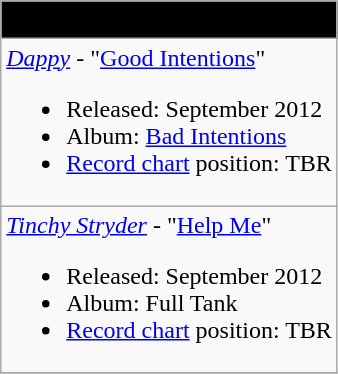<table class="wikitable">
<tr>
<th style="background:#000000;" align="center"><span>Information</span></th>
</tr>
<tr>
<td align="left"><em><a href='#'>Dappy</a></em> - "<a href='#'>Good Intentions</a>"<br><ul><li>Released: September 2012</li><li>Album: <a href='#'>Bad Intentions</a></li><li><a href='#'>Record chart</a> position: TBR</li></ul></td>
</tr>
<tr>
<td align="left"><em><a href='#'>Tinchy Stryder</a></em> - "<a href='#'>Help Me</a>"<br><ul><li>Released: September 2012</li><li>Album: Full Tank</li><li><a href='#'>Record chart</a> position: TBR</li></ul></td>
</tr>
<tr>
</tr>
</table>
